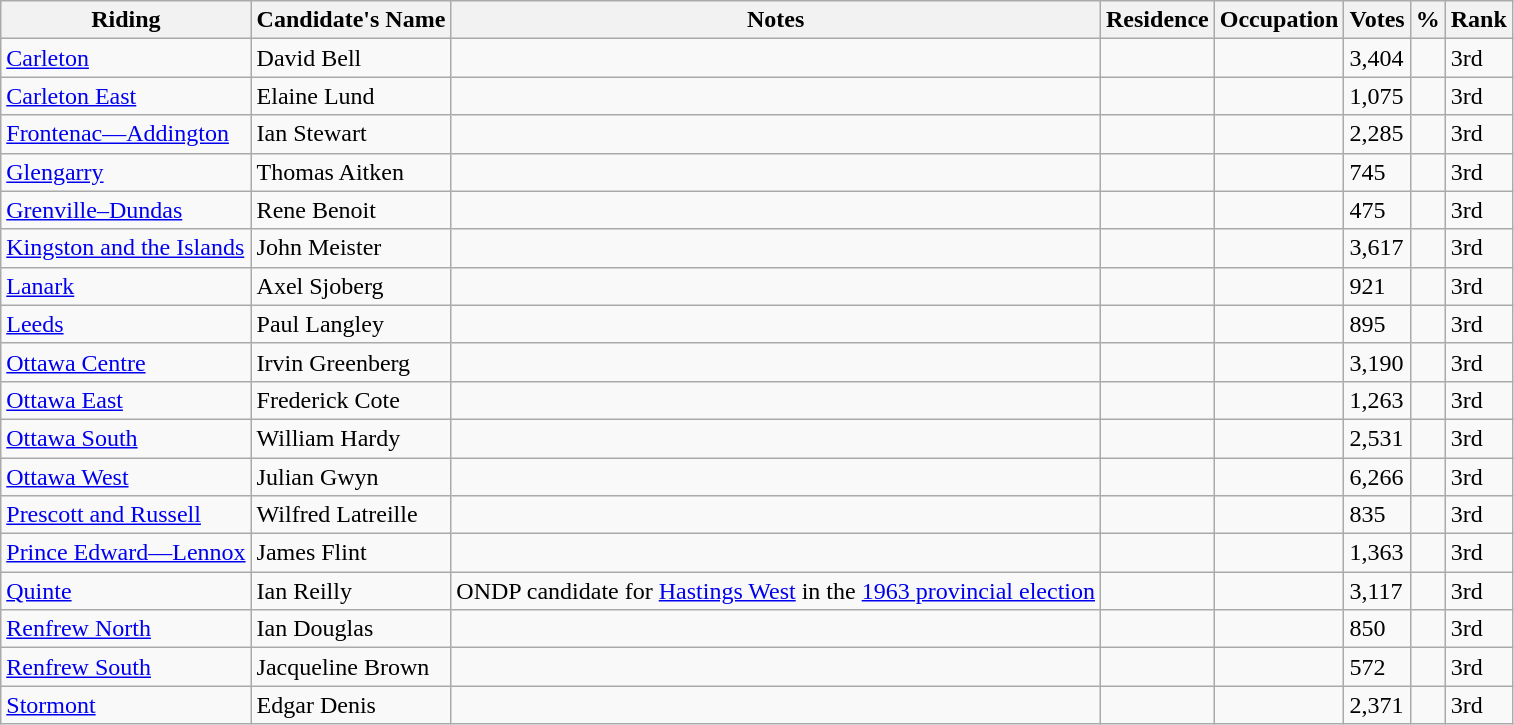<table class="wikitable sortable">
<tr>
<th>Riding<br></th>
<th>Candidate's Name</th>
<th>Notes</th>
<th>Residence</th>
<th>Occupation</th>
<th>Votes</th>
<th>%</th>
<th>Rank</th>
</tr>
<tr>
<td><a href='#'>Carleton</a></td>
<td>David Bell</td>
<td></td>
<td></td>
<td></td>
<td>3,404</td>
<td></td>
<td>3rd</td>
</tr>
<tr>
<td><a href='#'>Carleton East</a></td>
<td>Elaine Lund</td>
<td></td>
<td></td>
<td></td>
<td>1,075</td>
<td></td>
<td>3rd</td>
</tr>
<tr>
<td><a href='#'>Frontenac—Addington</a></td>
<td>Ian Stewart</td>
<td></td>
<td></td>
<td></td>
<td>2,285</td>
<td></td>
<td>3rd</td>
</tr>
<tr>
<td><a href='#'>Glengarry</a></td>
<td>Thomas Aitken</td>
<td></td>
<td></td>
<td></td>
<td>745</td>
<td></td>
<td>3rd</td>
</tr>
<tr>
<td><a href='#'>Grenville–Dundas</a></td>
<td>Rene Benoit</td>
<td></td>
<td></td>
<td></td>
<td>475</td>
<td></td>
<td>3rd</td>
</tr>
<tr>
<td><a href='#'>Kingston and the Islands</a></td>
<td>John Meister</td>
<td></td>
<td></td>
<td></td>
<td>3,617</td>
<td></td>
<td>3rd</td>
</tr>
<tr>
<td><a href='#'>Lanark</a></td>
<td>Axel Sjoberg</td>
<td></td>
<td></td>
<td></td>
<td>921</td>
<td></td>
<td>3rd</td>
</tr>
<tr>
<td><a href='#'>Leeds</a></td>
<td>Paul Langley</td>
<td></td>
<td></td>
<td></td>
<td>895</td>
<td></td>
<td>3rd</td>
</tr>
<tr>
<td><a href='#'>Ottawa Centre</a></td>
<td>Irvin Greenberg</td>
<td></td>
<td></td>
<td></td>
<td>3,190</td>
<td></td>
<td>3rd</td>
</tr>
<tr>
<td><a href='#'>Ottawa East</a></td>
<td>Frederick Cote</td>
<td></td>
<td></td>
<td></td>
<td>1,263</td>
<td></td>
<td>3rd</td>
</tr>
<tr>
<td><a href='#'>Ottawa South</a></td>
<td>William Hardy</td>
<td></td>
<td></td>
<td></td>
<td>2,531</td>
<td></td>
<td>3rd</td>
</tr>
<tr>
<td><a href='#'>Ottawa West</a></td>
<td>Julian Gwyn</td>
<td></td>
<td></td>
<td></td>
<td>6,266</td>
<td></td>
<td>3rd</td>
</tr>
<tr>
<td><a href='#'>Prescott and Russell</a></td>
<td>Wilfred Latreille</td>
<td></td>
<td></td>
<td></td>
<td>835</td>
<td></td>
<td>3rd</td>
</tr>
<tr>
<td><a href='#'>Prince Edward—Lennox</a></td>
<td>James Flint</td>
<td></td>
<td></td>
<td></td>
<td>1,363</td>
<td></td>
<td>3rd</td>
</tr>
<tr>
<td><a href='#'>Quinte</a></td>
<td>Ian Reilly</td>
<td>ONDP candidate for <a href='#'>Hastings West</a> in the <a href='#'>1963 provincial election</a></td>
<td></td>
<td></td>
<td>3,117</td>
<td></td>
<td>3rd</td>
</tr>
<tr>
<td><a href='#'>Renfrew North</a></td>
<td>Ian Douglas</td>
<td></td>
<td></td>
<td></td>
<td>850</td>
<td></td>
<td>3rd</td>
</tr>
<tr>
<td><a href='#'>Renfrew South</a></td>
<td>Jacqueline Brown</td>
<td></td>
<td></td>
<td></td>
<td>572</td>
<td></td>
<td>3rd</td>
</tr>
<tr>
<td><a href='#'>Stormont</a></td>
<td>Edgar Denis</td>
<td></td>
<td></td>
<td></td>
<td>2,371</td>
<td></td>
<td>3rd</td>
</tr>
</table>
